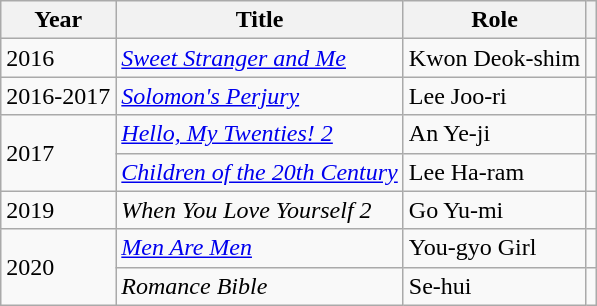<table class="wikitable">
<tr>
<th scope="col">Year</th>
<th scope="col">Title</th>
<th scope="col">Role</th>
<th scope="col"></th>
</tr>
<tr>
<td>2016</td>
<td><em><a href='#'>Sweet Stranger and Me</a></em></td>
<td>Kwon Deok-shim</td>
<td></td>
</tr>
<tr>
<td>2016-2017</td>
<td><em><a href='#'>Solomon's Perjury</a></em></td>
<td>Lee Joo-ri</td>
<td></td>
</tr>
<tr>
<td rowspan="2">2017</td>
<td><em><a href='#'>Hello, My Twenties! 2</a></em></td>
<td>An Ye-ji</td>
<td></td>
</tr>
<tr>
<td><em><a href='#'>Children of the 20th Century</a></em></td>
<td>Lee Ha-ram</td>
<td></td>
</tr>
<tr>
<td>2019</td>
<td><em>When You Love Yourself 2</em></td>
<td>Go Yu-mi</td>
<td></td>
</tr>
<tr>
<td rowspan="2">2020</td>
<td><em><a href='#'>Men Are Men</a></em></td>
<td>You-gyo Girl</td>
<td></td>
</tr>
<tr>
<td><em>Romance Bible</em></td>
<td>Se-hui</td>
<td></td>
</tr>
</table>
